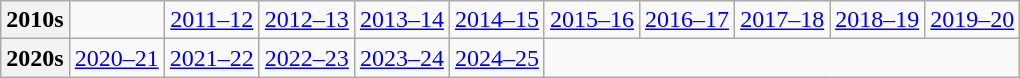<table class="wikitable" style="text-align:center">
<tr>
<th>2010s</th>
<td></td>
<td><a href='#'>2011–12</a></td>
<td><a href='#'>2012–13</a></td>
<td><a href='#'>2013–14</a></td>
<td><a href='#'>2014–15</a></td>
<td><a href='#'>2015–16</a></td>
<td><a href='#'>2016–17</a></td>
<td><a href='#'>2017–18</a></td>
<td><a href='#'>2018–19</a></td>
<td><a href='#'>2019–20</a></td>
</tr>
<tr>
<th>2020s</th>
<td><a href='#'>2020–21</a></td>
<td><a href='#'>2021–22</a></td>
<td><a href='#'>2022–23</a></td>
<td><a href='#'>2023–24</a></td>
<td><a href='#'>2024–25</a></td>
</tr>
</table>
